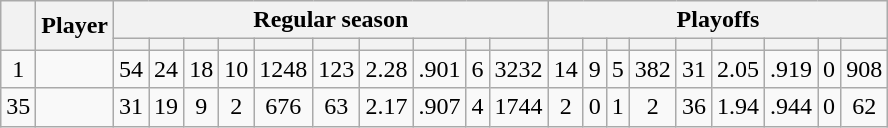<table class="wikitable plainrowheaders" style="text-align:center;">
<tr>
<th scope="col" rowspan="2"></th>
<th scope="col" rowspan="2">Player</th>
<th scope=colgroup colspan=10>Regular season</th>
<th scope=colgroup colspan=9>Playoffs</th>
</tr>
<tr>
<th scope="col"></th>
<th scope="col"></th>
<th scope="col"></th>
<th scope="col"></th>
<th scope="col"></th>
<th scope="col"></th>
<th scope="col"></th>
<th scope="col"></th>
<th scope="col"></th>
<th scope="col"></th>
<th scope="col"></th>
<th scope="col"></th>
<th scope="col"></th>
<th scope="col"></th>
<th scope="col"></th>
<th scope="col"></th>
<th scope="col"></th>
<th scope="col"></th>
<th scope="col"></th>
</tr>
<tr>
<td scope="row">1</td>
<td align="left"></td>
<td>54</td>
<td>24</td>
<td>18</td>
<td>10</td>
<td>1248</td>
<td>123</td>
<td>2.28</td>
<td>.901</td>
<td>6</td>
<td>3232</td>
<td>14</td>
<td>9</td>
<td>5</td>
<td>382</td>
<td>31</td>
<td>2.05</td>
<td>.919</td>
<td>0</td>
<td>908</td>
</tr>
<tr>
<td scope="row">35</td>
<td align="left"></td>
<td>31</td>
<td>19</td>
<td>9</td>
<td>2</td>
<td>676</td>
<td>63</td>
<td>2.17</td>
<td>.907</td>
<td>4</td>
<td>1744</td>
<td>2</td>
<td>0</td>
<td>1</td>
<td>2</td>
<td>36</td>
<td>1.94</td>
<td>.944</td>
<td>0</td>
<td>62</td>
</tr>
</table>
